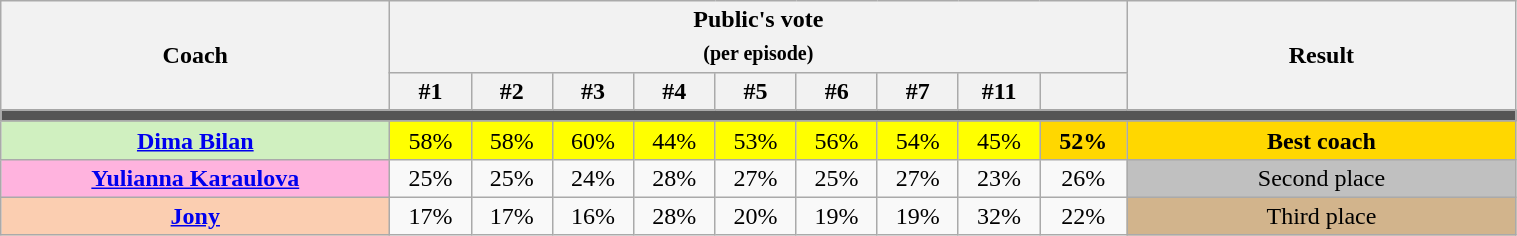<table class="wikitable sortable" style="text-align:center; width:80%;">
<tr>
<th rowspan=2 style="width:10%;">Coach</th>
<th colspan=9 style="width:10%;">Public's vote<br><sub>(per episode)</sub></th>
<th rowspan=2 style="width:10%;">Result</th>
</tr>
<tr>
<th>#1</th>
<th>#2</th>
<th>#3</th>
<th>#4</th>
<th>#5</th>
<th>#6</th>
<th>#7</th>
<th>#11</th>
<th></th>
</tr>
<tr>
<td colspan=11 style="background:#555;"></td>
</tr>
<tr>
<th style="background:#d0f0c0;"><a href='#'>Dima Bilan</a></th>
<td bgcolor=yellow>58%</td>
<td bgcolor=yellow>58%</td>
<td bgcolor=yellow>60%</td>
<td bgcolor=yellow>44%</td>
<td bgcolor=yellow>53%</td>
<td bgcolor=yellow>56%</td>
<td bgcolor=yellow>54%</td>
<td bgcolor=yellow>45%</td>
<td bgcolor=gold><strong>52%</strong></td>
<td style="background:gold;"><strong>Best coach</strong></td>
</tr>
<tr>
<th style="background:#ffb3de;"><a href='#'>Yulianna Karaulova</a></th>
<td>25%</td>
<td>25%</td>
<td>24%</td>
<td>28%</td>
<td>27%</td>
<td>25%</td>
<td>27%</td>
<td>23%</td>
<td>26%</td>
<td style="background:silver;">Second place</td>
</tr>
<tr>
<th style="background:#fbceb1"><a href='#'>Jony</a></th>
<td>17%</td>
<td>17%</td>
<td>16%</td>
<td>28%</td>
<td>20%</td>
<td>19%</td>
<td>19%</td>
<td>32%</td>
<td>22%</td>
<td style="background:tan;">Third place</td>
</tr>
</table>
